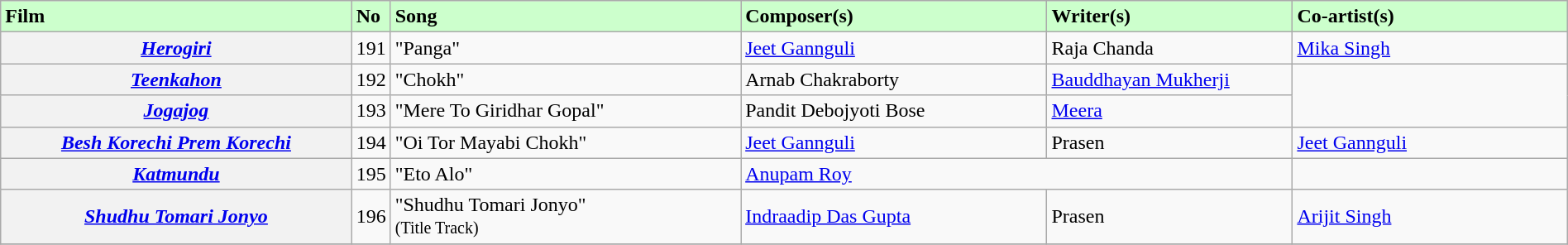<table class="wikitable plainrowheaders" style="width:100%; textcolor:#000">
<tr style="background:#cfc; text-align:"center;">
<td scope="col" style="width:23%;"><strong>Film</strong></td>
<td><strong>No</strong></td>
<td scope="col" style="width:23%;"><strong>Song</strong></td>
<td scope="col" style="width:20%;"><strong>Composer(s)</strong></td>
<td scope="col" style="width:16%;"><strong>Writer(s)</strong></td>
<td scope="col" style="width:18%;"><strong>Co-artist(s)</strong></td>
</tr>
<tr>
<th scope="row"><em><a href='#'>Herogiri</a></em></th>
<td>191</td>
<td>"Panga"</td>
<td><a href='#'>Jeet Gannguli</a></td>
<td>Raja Chanda</td>
<td><a href='#'>Mika Singh</a></td>
</tr>
<tr>
<th scope="row"><em><a href='#'>Teenkahon</a></em></th>
<td>192</td>
<td>"Chokh"</td>
<td>Arnab Chakraborty</td>
<td><a href='#'>Bauddhayan Mukherji</a></td>
<td rowspan="2"></td>
</tr>
<tr>
<th scope="row"><em><a href='#'>Jogajog</a></em></th>
<td>193</td>
<td>"Mere To Giridhar Gopal"</td>
<td>Pandit Debojyoti Bose</td>
<td><a href='#'>Meera</a></td>
</tr>
<tr>
<th scope="row"><em><a href='#'>Besh Korechi Prem Korechi</a></em></th>
<td>194</td>
<td>"Oi Tor Mayabi Chokh"</td>
<td><a href='#'>Jeet Gannguli</a></td>
<td>Prasen</td>
<td><a href='#'>Jeet Gannguli</a></td>
</tr>
<tr>
<th scope="row"><em><a href='#'>Katmundu</a></em></th>
<td>195</td>
<td>"Eto Alo"</td>
<td colspan="2"><a href='#'>Anupam Roy</a></td>
<td></td>
</tr>
<tr>
<th scope="row"><em><a href='#'>Shudhu Tomari Jonyo</a></em></th>
<td>196</td>
<td>"Shudhu Tomari Jonyo"<br><small>(Title Track)</small></td>
<td><a href='#'>Indraadip Das Gupta</a></td>
<td>Prasen</td>
<td><a href='#'>Arijit Singh</a></td>
</tr>
<tr>
</tr>
</table>
